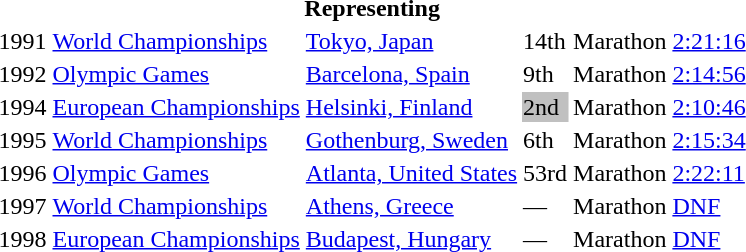<table>
<tr>
<th colspan="6">Representing </th>
</tr>
<tr>
<td>1991</td>
<td><a href='#'>World Championships</a></td>
<td><a href='#'>Tokyo, Japan</a></td>
<td>14th</td>
<td>Marathon</td>
<td><a href='#'>2:21:16</a></td>
</tr>
<tr>
<td>1992</td>
<td><a href='#'>Olympic Games</a></td>
<td><a href='#'>Barcelona, Spain</a></td>
<td>9th</td>
<td>Marathon</td>
<td><a href='#'>2:14:56</a></td>
</tr>
<tr>
<td>1994</td>
<td><a href='#'>European Championships</a></td>
<td><a href='#'>Helsinki, Finland</a></td>
<td bgcolor="silver">2nd</td>
<td>Marathon</td>
<td><a href='#'>2:10:46</a></td>
</tr>
<tr>
<td>1995</td>
<td><a href='#'>World Championships</a></td>
<td><a href='#'>Gothenburg, Sweden</a></td>
<td>6th</td>
<td>Marathon</td>
<td><a href='#'>2:15:34</a></td>
</tr>
<tr>
<td>1996</td>
<td><a href='#'>Olympic Games</a></td>
<td><a href='#'>Atlanta, United States</a></td>
<td>53rd</td>
<td>Marathon</td>
<td><a href='#'>2:22:11</a></td>
</tr>
<tr>
<td>1997</td>
<td><a href='#'>World Championships</a></td>
<td><a href='#'>Athens, Greece</a></td>
<td>—</td>
<td>Marathon</td>
<td><a href='#'>DNF</a></td>
</tr>
<tr>
<td>1998</td>
<td><a href='#'>European Championships</a></td>
<td><a href='#'>Budapest, Hungary</a></td>
<td>—</td>
<td>Marathon</td>
<td><a href='#'>DNF</a></td>
</tr>
</table>
